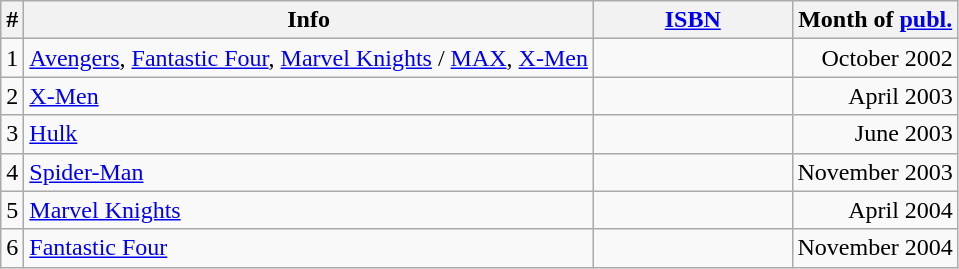<table class="wikitable">
<tr>
<th>#</th>
<th>Info</th>
<th width="125"><a href='#'>ISBN</a></th>
<th>Month of <a href='#'>publ.</a></th>
</tr>
<tr align="center">
<td>1</td>
<td align="left"><a href='#'>Avengers</a>, <a href='#'>Fantastic Four</a>, <a href='#'>Marvel Knights</a> / <a href='#'>MAX</a>, <a href='#'>X-Men</a></td>
<td></td>
<td align="right">October 2002</td>
</tr>
<tr align="center">
<td>2</td>
<td align="left"><a href='#'>X-Men</a></td>
<td></td>
<td align="right">April 2003</td>
</tr>
<tr align="center">
<td>3</td>
<td align="left"><a href='#'>Hulk</a></td>
<td></td>
<td align="right">June 2003</td>
</tr>
<tr align="center">
<td>4</td>
<td align="left"><a href='#'>Spider-Man</a></td>
<td></td>
<td align="right">November 2003</td>
</tr>
<tr align="center">
<td>5</td>
<td align="left"><a href='#'>Marvel Knights</a></td>
<td></td>
<td align="right">April 2004</td>
</tr>
<tr align="center">
<td>6</td>
<td align="left"><a href='#'>Fantastic Four</a></td>
<td></td>
<td align="right">November 2004</td>
</tr>
</table>
